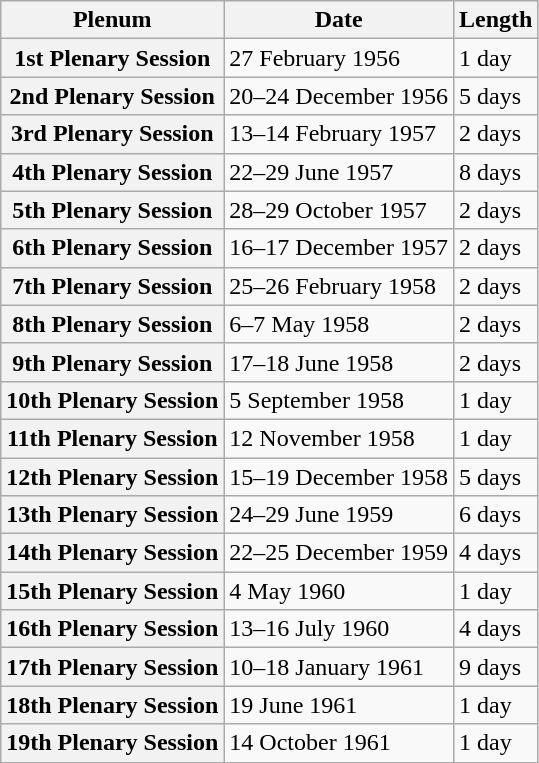<table class="wikitable sortable plainrowheaders">
<tr>
<th scope="col">Plenum</th>
<th scope="col">Date</th>
<th scope="col">Length</th>
</tr>
<tr>
<th scope="row">1st Plenary Session</th>
<td data-sort-value="1">27 February 1956</td>
<td>1 day</td>
</tr>
<tr>
<th scope="row">2nd Plenary Session</th>
<td data-sort-value="2">20–24 December 1956</td>
<td>5 days</td>
</tr>
<tr>
<th scope="row">3rd Plenary Session</th>
<td data-sort-value="3">13–14 February 1957</td>
<td>2 days</td>
</tr>
<tr>
<th scope="row">4th Plenary Session</th>
<td data-sort-value="4">22–29 June 1957</td>
<td>8 days</td>
</tr>
<tr>
<th scope="row">5th Plenary Session</th>
<td data-sort-value="5">28–29 October 1957</td>
<td>2 days</td>
</tr>
<tr>
<th scope="row">6th Plenary Session</th>
<td data-sort-value="6">16–17 December 1957</td>
<td>2 days</td>
</tr>
<tr>
<th scope="row">7th Plenary Session</th>
<td data-sort-value="7">25–26 February 1958</td>
<td>2 days</td>
</tr>
<tr>
<th scope="row">8th Plenary Session</th>
<td data-sort-value="8">6–7 May 1958</td>
<td>2 days</td>
</tr>
<tr>
<th scope="row">9th Plenary Session</th>
<td data-sort-value="9">17–18 June 1958</td>
<td>2 days</td>
</tr>
<tr>
<th scope="row">10th Plenary Session</th>
<td data-sort-value="10">5 September 1958</td>
<td>1 day</td>
</tr>
<tr>
<th scope="row">11th Plenary Session</th>
<td data-sort-value="11">12 November 1958</td>
<td>1 day</td>
</tr>
<tr>
<th scope="row">12th Plenary Session</th>
<td data-sort-value="12">15–19 December 1958</td>
<td>5 days</td>
</tr>
<tr>
<th scope="row">13th Plenary Session</th>
<td data-sort-value="13">24–29 June 1959</td>
<td>6 days</td>
</tr>
<tr>
<th scope="row">14th Plenary Session</th>
<td data-sort-value="14">22–25 December 1959</td>
<td>4 days</td>
</tr>
<tr>
<th scope="row">15th Plenary Session</th>
<td data-sort-value="15">4 May 1960</td>
<td>1 day</td>
</tr>
<tr>
<th scope="row">16th Plenary Session</th>
<td data-sort-value="16">13–16 July 1960</td>
<td>4 days</td>
</tr>
<tr>
<th scope="row">17th Plenary Session</th>
<td data-sort-value="17">10–18 January 1961</td>
<td>9 days</td>
</tr>
<tr>
<th scope="row">18th Plenary Session</th>
<td data-sort-value="18">19 June 1961</td>
<td>1 day</td>
</tr>
<tr>
<th scope="row">19th Plenary Session</th>
<td data-sort-value="19">14 October 1961</td>
<td>1 day</td>
</tr>
</table>
